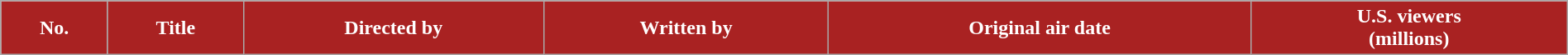<table class="wikitable plainrowheaders" style="width:100%;">
<tr style="color:white">
<th style="background: #A92222;">No.</th>
<th style="background: #A92222;">Title</th>
<th style="background: #A92222;">Directed by</th>
<th style="background: #A92222;">Written by</th>
<th style="background: #A92222;">Original air date</th>
<th style="background: #A92222;">U.S. viewers<br>(millions)<br>




</th>
</tr>
</table>
